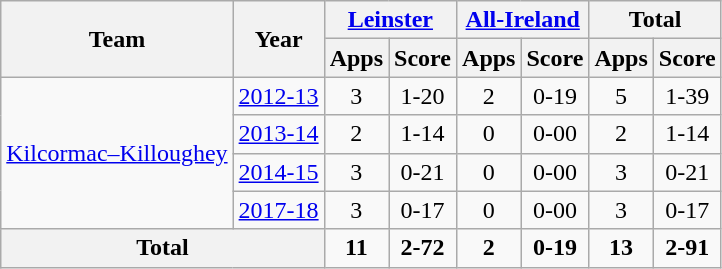<table class="wikitable" style="text-align:center">
<tr>
<th rowspan="2">Team</th>
<th rowspan="2">Year</th>
<th colspan="2"><a href='#'>Leinster</a></th>
<th colspan="2"><a href='#'>All-Ireland</a></th>
<th colspan="2">Total</th>
</tr>
<tr>
<th>Apps</th>
<th>Score</th>
<th>Apps</th>
<th>Score</th>
<th>Apps</th>
<th>Score</th>
</tr>
<tr>
<td rowspan="4"><a href='#'>Kilcormac–Killoughey</a></td>
<td><a href='#'>2012-13</a></td>
<td>3</td>
<td>1-20</td>
<td>2</td>
<td>0-19</td>
<td>5</td>
<td>1-39</td>
</tr>
<tr>
<td><a href='#'>2013-14</a></td>
<td>2</td>
<td>1-14</td>
<td>0</td>
<td>0-00</td>
<td>2</td>
<td>1-14</td>
</tr>
<tr>
<td><a href='#'>2014-15</a></td>
<td>3</td>
<td>0-21</td>
<td>0</td>
<td>0-00</td>
<td>3</td>
<td>0-21</td>
</tr>
<tr>
<td><a href='#'>2017-18</a></td>
<td>3</td>
<td>0-17</td>
<td>0</td>
<td>0-00</td>
<td>3</td>
<td>0-17</td>
</tr>
<tr>
<th colspan="2">Total</th>
<td><strong>11</strong></td>
<td><strong>2-72</strong></td>
<td><strong>2</strong></td>
<td><strong>0-19</strong></td>
<td><strong>13</strong></td>
<td><strong>2-91</strong></td>
</tr>
</table>
